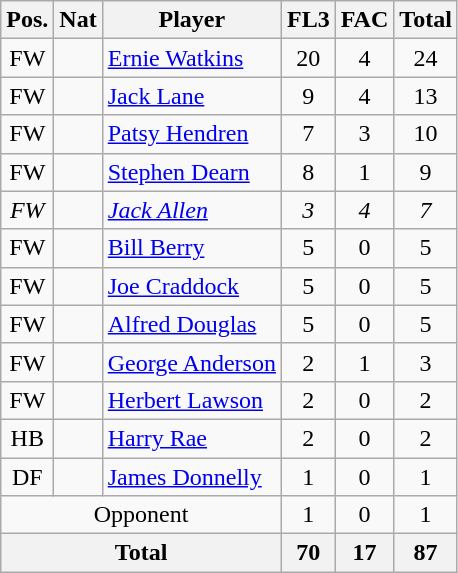<table class="wikitable"  style="text-align:center; border:1px #aaa solid;">
<tr>
<th>Pos.</th>
<th>Nat</th>
<th>Player</th>
<th>FL3</th>
<th>FAC</th>
<th>Total</th>
</tr>
<tr>
<td>FW</td>
<td></td>
<td style="text-align:left;"><a href='#'>Ernie Watkins</a></td>
<td>20</td>
<td>4</td>
<td>24</td>
</tr>
<tr>
<td>FW</td>
<td></td>
<td style="text-align:left;"><a href='#'>Jack Lane</a></td>
<td>9</td>
<td>4</td>
<td>13</td>
</tr>
<tr>
<td>FW</td>
<td></td>
<td style="text-align:left;"><a href='#'>Patsy Hendren</a></td>
<td>7</td>
<td>3</td>
<td>10</td>
</tr>
<tr>
<td>FW</td>
<td></td>
<td style="text-align:left;"><a href='#'>Stephen Dearn</a></td>
<td>8</td>
<td>1</td>
<td>9</td>
</tr>
<tr>
<td><em>FW</em></td>
<td><em></em></td>
<td style="text-align:left;"><a href='#'><em>Jack Allen</em></a></td>
<td><em>3</em></td>
<td><em>4</em></td>
<td><em>7</em></td>
</tr>
<tr>
<td>FW</td>
<td></td>
<td style="text-align:left;"><a href='#'>Bill Berry</a></td>
<td>5</td>
<td>0</td>
<td>5</td>
</tr>
<tr>
<td>FW</td>
<td></td>
<td style="text-align:left;"><a href='#'>Joe Craddock</a></td>
<td>5</td>
<td>0</td>
<td>5</td>
</tr>
<tr>
<td>FW</td>
<td></td>
<td style="text-align:left;"><a href='#'>Alfred Douglas</a></td>
<td>5</td>
<td>0</td>
<td>5</td>
</tr>
<tr>
<td>FW</td>
<td></td>
<td style="text-align:left;"><a href='#'>George Anderson</a></td>
<td>2</td>
<td>1</td>
<td>3</td>
</tr>
<tr>
<td>FW</td>
<td></td>
<td style="text-align:left;"><a href='#'>Herbert Lawson</a></td>
<td>2</td>
<td>0</td>
<td>2</td>
</tr>
<tr>
<td>HB</td>
<td></td>
<td style="text-align:left;"><a href='#'>Harry Rae</a></td>
<td>2</td>
<td>0</td>
<td>2</td>
</tr>
<tr>
<td>DF</td>
<td></td>
<td style="text-align:left;"><a href='#'>James Donnelly</a></td>
<td>1</td>
<td>0</td>
<td>1</td>
</tr>
<tr>
<td colspan="3">Opponent</td>
<td>1</td>
<td>0</td>
<td>1</td>
</tr>
<tr>
<th colspan="3">Total</th>
<th>70</th>
<th>17</th>
<th>87</th>
</tr>
</table>
